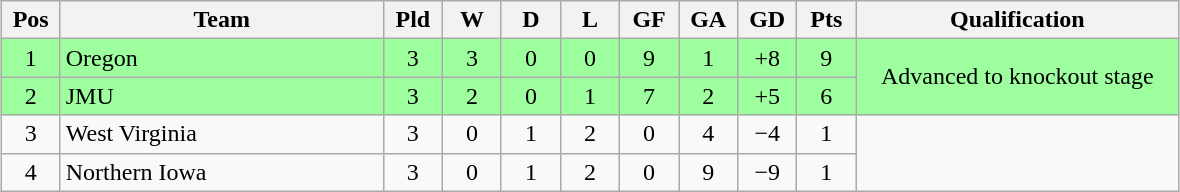<table class="wikitable" style="text-align:center; margin: 1em auto">
<tr>
<th style="width:2em">Pos</th>
<th style="width:13em">Team</th>
<th style="width:2em">Pld</th>
<th style="width:2em">W</th>
<th style="width:2em">D</th>
<th style="width:2em">L</th>
<th style="width:2em">GF</th>
<th style="width:2em">GA</th>
<th style="width:2em">GD</th>
<th style="width:2em">Pts</th>
<th style="width:13em">Qualification</th>
</tr>
<tr bgcolor="#9eff9e">
<td>1</td>
<td style="text-align:left">Oregon</td>
<td>3</td>
<td>3</td>
<td>0</td>
<td>0</td>
<td>9</td>
<td>1</td>
<td>+8</td>
<td>9</td>
<td rowspan="2">Advanced to knockout stage</td>
</tr>
<tr bgcolor="#9eff9e">
<td>2</td>
<td style="text-align:left">JMU</td>
<td>3</td>
<td>2</td>
<td>0</td>
<td>1</td>
<td>7</td>
<td>2</td>
<td>+5</td>
<td>6</td>
</tr>
<tr>
<td>3</td>
<td style="text-align:left">West Virginia</td>
<td>3</td>
<td>0</td>
<td>1</td>
<td>2</td>
<td>0</td>
<td>4</td>
<td>−4</td>
<td>1</td>
</tr>
<tr>
<td>4</td>
<td style="text-align:left">Northern Iowa</td>
<td>3</td>
<td>0</td>
<td>1</td>
<td>2</td>
<td>0</td>
<td>9</td>
<td>−9</td>
<td>1</td>
</tr>
</table>
